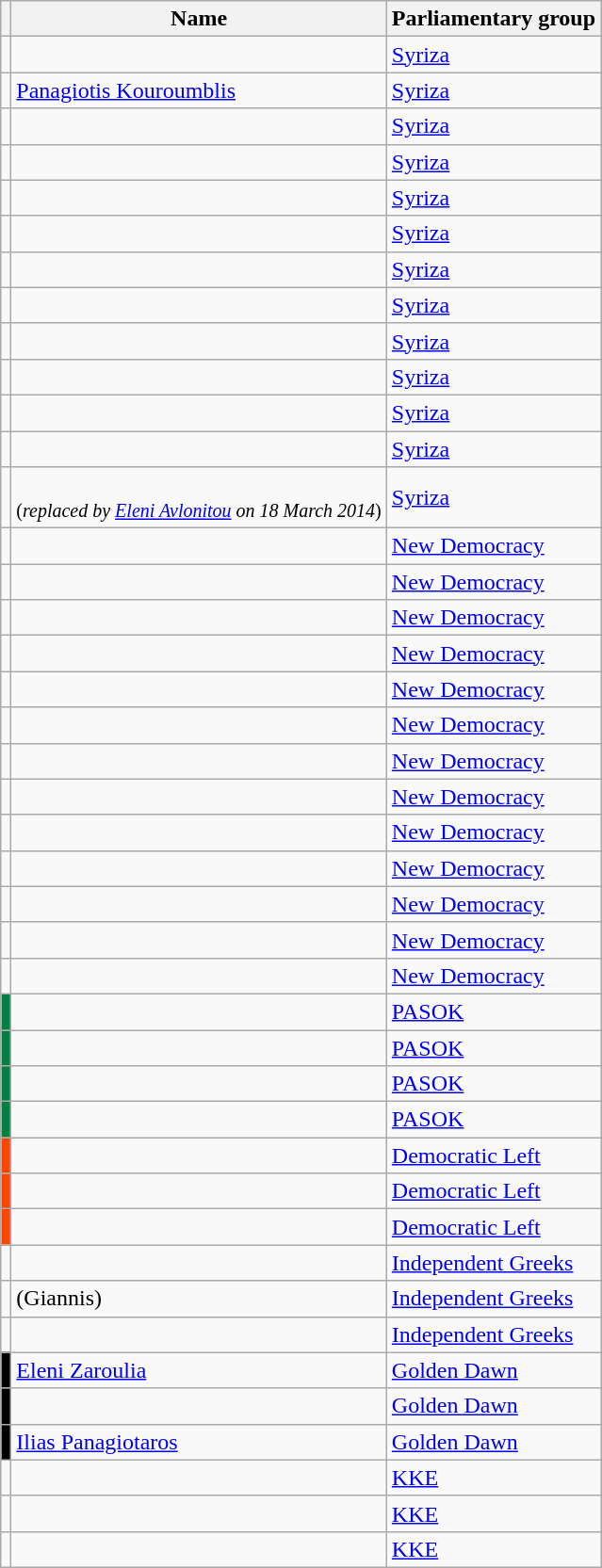<table class="wikitable sortable collapsible collapsed" border="1">
<tr>
<th></th>
<th>Name</th>
<th>Parliamentary group</th>
</tr>
<tr>
<td bgcolor=></td>
<td></td>
<td><a href='#'>Syriza</a></td>
</tr>
<tr>
<td bgcolor=></td>
<td><a href='#'>Panagiotis Kouroumblis</a></td>
<td><a href='#'>Syriza</a></td>
</tr>
<tr>
<td bgcolor=></td>
<td></td>
<td><a href='#'>Syriza</a></td>
</tr>
<tr>
<td bgcolor=></td>
<td></td>
<td><a href='#'>Syriza</a></td>
</tr>
<tr>
<td bgcolor=></td>
<td></td>
<td><a href='#'>Syriza</a></td>
</tr>
<tr>
<td bgcolor=></td>
<td></td>
<td><a href='#'>Syriza</a></td>
</tr>
<tr>
<td bgcolor=></td>
<td></td>
<td><a href='#'>Syriza</a></td>
</tr>
<tr>
<td bgcolor=></td>
<td></td>
<td><a href='#'>Syriza</a></td>
</tr>
<tr>
<td bgcolor=></td>
<td></td>
<td><a href='#'>Syriza</a></td>
</tr>
<tr>
<td bgcolor=></td>
<td></td>
<td><a href='#'>Syriza</a></td>
</tr>
<tr>
<td bgcolor=></td>
<td></td>
<td><a href='#'>Syriza</a></td>
</tr>
<tr>
<td bgcolor=></td>
<td></td>
<td><a href='#'>Syriza</a></td>
</tr>
<tr>
<td bgcolor=></td>
<td><br><small>(<em>replaced by <a href='#'>Eleni Avlonitou</a> on 18 March 2014</em>)</small></td>
<td><a href='#'>Syriza</a></td>
</tr>
<tr>
<td bgcolor=></td>
<td></td>
<td><a href='#'>New Democracy</a></td>
</tr>
<tr>
<td bgcolor=></td>
<td></td>
<td><a href='#'>New Democracy</a></td>
</tr>
<tr>
<td bgcolor=></td>
<td></td>
<td><a href='#'>New Democracy</a></td>
</tr>
<tr>
<td bgcolor=></td>
<td></td>
<td><a href='#'>New Democracy</a></td>
</tr>
<tr>
<td bgcolor=></td>
<td></td>
<td><a href='#'>New Democracy</a></td>
</tr>
<tr>
<td bgcolor=></td>
<td></td>
<td><a href='#'>New Democracy</a></td>
</tr>
<tr>
<td bgcolor=></td>
<td></td>
<td><a href='#'>New Democracy</a></td>
</tr>
<tr>
<td bgcolor=></td>
<td></td>
<td><a href='#'>New Democracy</a></td>
</tr>
<tr>
<td bgcolor=></td>
<td></td>
<td><a href='#'>New Democracy</a></td>
</tr>
<tr>
<td bgcolor=></td>
<td></td>
<td><a href='#'>New Democracy</a></td>
</tr>
<tr>
<td bgcolor=></td>
<td></td>
<td><a href='#'>New Democracy</a></td>
</tr>
<tr>
<td bgcolor=></td>
<td></td>
<td><a href='#'>New Democracy</a></td>
</tr>
<tr>
<td bgcolor=></td>
<td></td>
<td><a href='#'>New Democracy</a></td>
</tr>
<tr>
<td bgcolor=#008142></td>
<td></td>
<td><a href='#'>PASOK</a></td>
</tr>
<tr>
<td bgcolor=#008142></td>
<td></td>
<td><a href='#'>PASOK</a></td>
</tr>
<tr>
<td bgcolor=#008142></td>
<td></td>
<td><a href='#'>PASOK</a></td>
</tr>
<tr>
<td bgcolor=#008142></td>
<td></td>
<td><a href='#'>PASOK</a></td>
</tr>
<tr>
<td bgcolor=orangered></td>
<td></td>
<td><a href='#'>Democratic Left</a></td>
</tr>
<tr>
<td bgcolor=orangered></td>
<td></td>
<td><a href='#'>Democratic Left</a></td>
</tr>
<tr>
<td bgcolor=orangered></td>
<td></td>
<td><a href='#'>Democratic Left</a></td>
</tr>
<tr>
<td bgcolor=></td>
<td></td>
<td><a href='#'>Independent Greeks</a></td>
</tr>
<tr>
<td bgcolor=></td>
<td> (Giannis)</td>
<td><a href='#'>Independent Greeks</a></td>
</tr>
<tr>
<td bgcolor=></td>
<td></td>
<td><a href='#'>Independent Greeks</a></td>
</tr>
<tr>
<td bgcolor=black></td>
<td><a href='#'>Eleni Zaroulia</a></td>
<td><a href='#'>Golden Dawn</a></td>
</tr>
<tr>
<td bgcolor=black></td>
<td></td>
<td><a href='#'>Golden Dawn</a></td>
</tr>
<tr>
<td bgcolor=black></td>
<td><a href='#'>Ilias Panagiotaros</a></td>
<td><a href='#'>Golden Dawn</a></td>
</tr>
<tr>
<td bgcolor=></td>
<td></td>
<td><a href='#'>KKE</a></td>
</tr>
<tr>
<td bgcolor=></td>
<td></td>
<td><a href='#'>KKE</a></td>
</tr>
<tr>
<td bgcolor=></td>
<td></td>
<td><a href='#'>KKE</a></td>
</tr>
</table>
